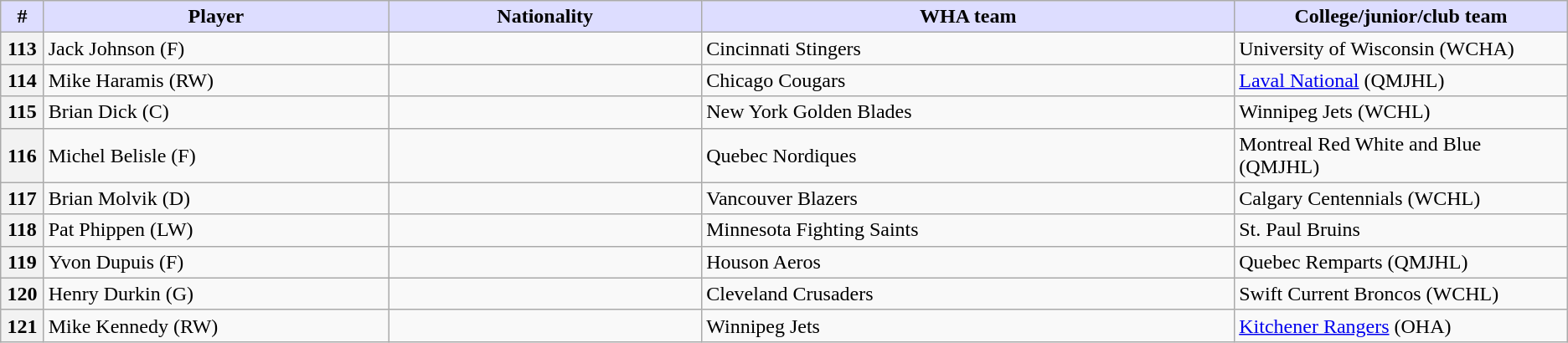<table class="wikitable">
<tr>
<th style="background:#ddf; width:2.75%;">#</th>
<th style="background:#ddf; width:22.0%;">Player</th>
<th style="background:#ddf; width:20.0%;">Nationality</th>
<th style="background:#ddf; width:34.0%;">WHA team</th>
<th style="background:#ddf; width:100.0%;">College/junior/club team</th>
</tr>
<tr>
<th>113</th>
<td>Jack Johnson (F)</td>
<td></td>
<td>Cincinnati Stingers</td>
<td>University of Wisconsin (WCHA)</td>
</tr>
<tr>
<th>114</th>
<td>Mike Haramis (RW)</td>
<td></td>
<td>Chicago Cougars</td>
<td><a href='#'>Laval National</a> (QMJHL)</td>
</tr>
<tr>
<th>115</th>
<td>Brian Dick (C)</td>
<td></td>
<td>New York Golden Blades</td>
<td>Winnipeg Jets (WCHL)</td>
</tr>
<tr>
<th>116</th>
<td>Michel Belisle (F)</td>
<td></td>
<td>Quebec Nordiques</td>
<td>Montreal Red White and Blue (QMJHL)</td>
</tr>
<tr>
<th>117</th>
<td>Brian Molvik (D)</td>
<td></td>
<td>Vancouver Blazers</td>
<td>Calgary Centennials (WCHL)</td>
</tr>
<tr>
<th>118</th>
<td>Pat Phippen (LW)</td>
<td></td>
<td>Minnesota Fighting Saints</td>
<td>St. Paul Bruins</td>
</tr>
<tr>
<th>119</th>
<td>Yvon Dupuis (F)</td>
<td></td>
<td>Houson Aeros</td>
<td>Quebec Remparts (QMJHL)</td>
</tr>
<tr>
<th>120</th>
<td>Henry Durkin (G)</td>
<td></td>
<td>Cleveland Crusaders</td>
<td>Swift Current Broncos (WCHL)</td>
</tr>
<tr>
<th>121</th>
<td>Mike Kennedy (RW)</td>
<td></td>
<td>Winnipeg Jets</td>
<td><a href='#'>Kitchener Rangers</a> (OHA)</td>
</tr>
</table>
